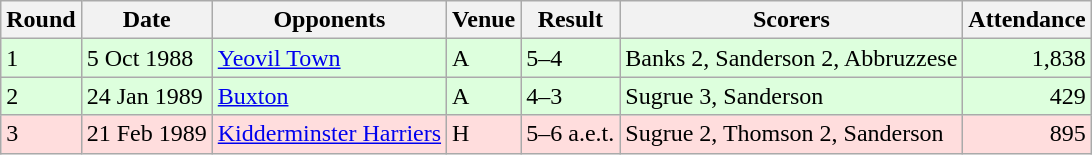<table class="wikitable">
<tr>
<th>Round</th>
<th>Date</th>
<th>Opponents</th>
<th>Venue</th>
<th>Result</th>
<th>Scorers</th>
<th>Attendance</th>
</tr>
<tr bgcolor="#ddffdd">
<td>1</td>
<td>5 Oct 1988</td>
<td><a href='#'>Yeovil Town</a></td>
<td>A</td>
<td>5–4</td>
<td>Banks 2, Sanderson 2, Abbruzzese</td>
<td align="right">1,838</td>
</tr>
<tr bgcolor="#ddffdd">
<td>2</td>
<td>24 Jan 1989</td>
<td><a href='#'>Buxton</a></td>
<td>A</td>
<td>4–3</td>
<td>Sugrue 3, Sanderson</td>
<td align="right">429</td>
</tr>
<tr bgcolor="#ffdddd">
<td>3</td>
<td>21 Feb 1989</td>
<td><a href='#'>Kidderminster Harriers</a></td>
<td>H</td>
<td>5–6 a.e.t.</td>
<td>Sugrue 2, Thomson 2, Sanderson</td>
<td align="right">895</td>
</tr>
</table>
